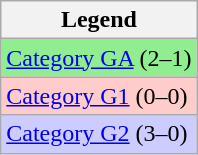<table class=wikitable>
<tr>
<th>Legend</th>
</tr>
<tr bgcolor="lightgreen">
<td><a href='#'>Category GA</a> (2–1)</td>
</tr>
<tr bgcolor="#ffcccc">
<td><a href='#'>Category G1</a> (0–0)</td>
</tr>
<tr bgcolor="#ccccff">
<td><a href='#'>Category G2</a> (3–0)</td>
</tr>
</table>
